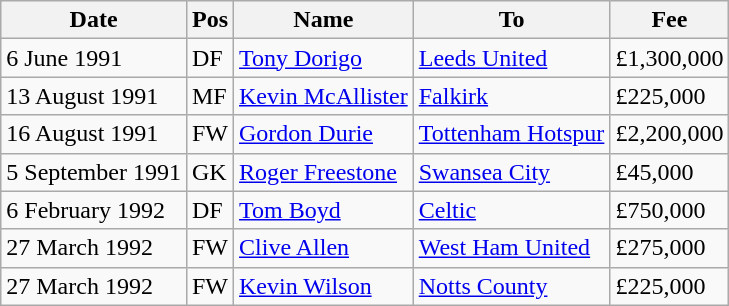<table class="wikitable">
<tr>
<th>Date</th>
<th>Pos</th>
<th>Name</th>
<th>To</th>
<th>Fee</th>
</tr>
<tr>
<td>6 June 1991</td>
<td>DF</td>
<td><a href='#'>Tony Dorigo</a></td>
<td><a href='#'>Leeds United</a></td>
<td>£1,300,000</td>
</tr>
<tr>
<td>13 August 1991</td>
<td>MF</td>
<td><a href='#'>Kevin McAllister</a></td>
<td><a href='#'>Falkirk</a></td>
<td>£225,000</td>
</tr>
<tr>
<td>16 August 1991</td>
<td>FW</td>
<td><a href='#'>Gordon Durie</a></td>
<td><a href='#'>Tottenham Hotspur</a></td>
<td>£2,200,000</td>
</tr>
<tr>
<td>5 September 1991</td>
<td>GK</td>
<td><a href='#'>Roger Freestone</a></td>
<td><a href='#'>Swansea City</a></td>
<td>£45,000</td>
</tr>
<tr>
<td>6 February 1992</td>
<td>DF</td>
<td><a href='#'>Tom Boyd</a></td>
<td><a href='#'>Celtic</a></td>
<td>£750,000</td>
</tr>
<tr>
<td>27 March 1992</td>
<td>FW</td>
<td><a href='#'>Clive Allen</a></td>
<td><a href='#'>West Ham United</a></td>
<td>£275,000</td>
</tr>
<tr>
<td>27 March 1992</td>
<td>FW</td>
<td><a href='#'>Kevin Wilson</a></td>
<td><a href='#'>Notts County</a></td>
<td>£225,000</td>
</tr>
</table>
